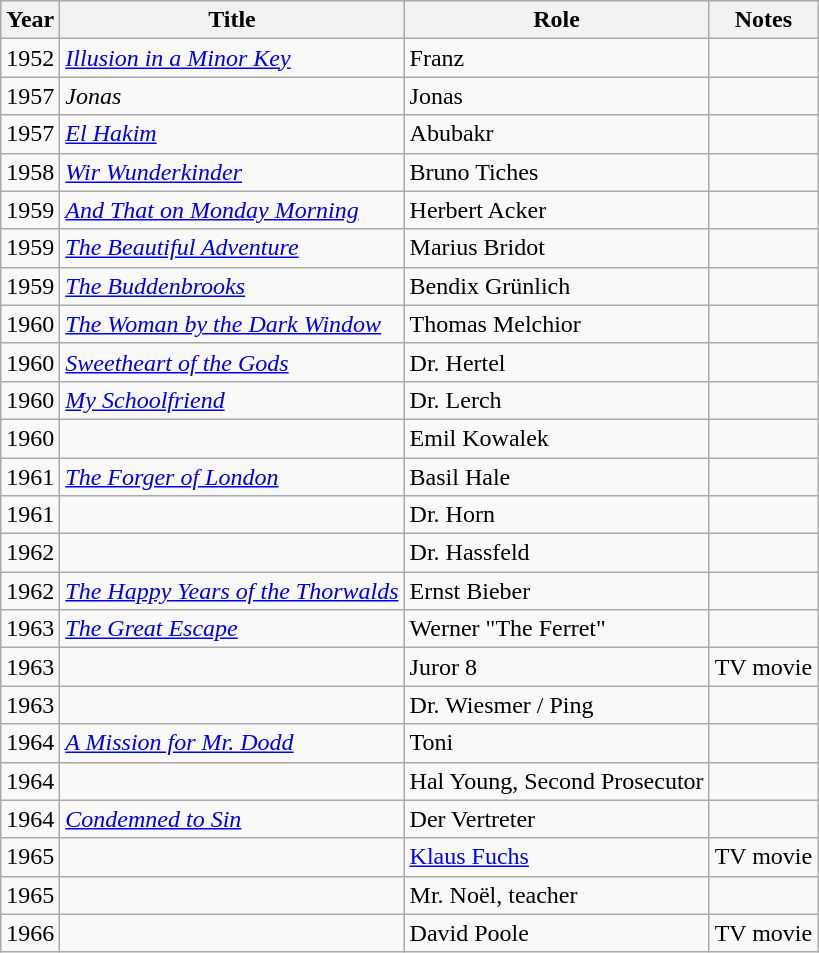<table class="wikitable">
<tr>
<th>Year</th>
<th>Title</th>
<th>Role</th>
<th>Notes</th>
</tr>
<tr>
<td>1952</td>
<td><em><a href='#'>Illusion in a Minor Key</a></em></td>
<td>Franz</td>
<td></td>
</tr>
<tr>
<td>1957</td>
<td><em>Jonas</em></td>
<td>Jonas</td>
<td></td>
</tr>
<tr>
<td>1957</td>
<td><em><a href='#'>El Hakim</a></em></td>
<td>Abubakr</td>
<td></td>
</tr>
<tr>
<td>1958</td>
<td><em><a href='#'>Wir Wunderkinder</a></em></td>
<td>Bruno Tiches</td>
<td></td>
</tr>
<tr>
<td>1959</td>
<td><em><a href='#'>And That on Monday Morning</a></em></td>
<td>Herbert Acker</td>
<td></td>
</tr>
<tr>
<td>1959</td>
<td><em><a href='#'>The Beautiful Adventure</a></em></td>
<td>Marius Bridot</td>
<td></td>
</tr>
<tr>
<td>1959</td>
<td><em><a href='#'>The Buddenbrooks</a></em></td>
<td>Bendix Grünlich</td>
<td></td>
</tr>
<tr>
<td>1960</td>
<td><em><a href='#'>The Woman by the Dark Window</a></em></td>
<td>Thomas Melchior</td>
<td></td>
</tr>
<tr>
<td>1960</td>
<td><em><a href='#'>Sweetheart of the Gods</a></em></td>
<td>Dr. Hertel</td>
<td></td>
</tr>
<tr>
<td>1960</td>
<td><em><a href='#'>My Schoolfriend</a></em></td>
<td>Dr. Lerch</td>
<td></td>
</tr>
<tr>
<td>1960</td>
<td><em></em></td>
<td>Emil Kowalek</td>
<td></td>
</tr>
<tr>
<td>1961</td>
<td><em><a href='#'>The Forger of London</a></em></td>
<td>Basil Hale</td>
<td></td>
</tr>
<tr>
<td>1961</td>
<td><em></em></td>
<td>Dr. Horn</td>
<td></td>
</tr>
<tr>
<td>1962</td>
<td><em></em></td>
<td>Dr. Hassfeld</td>
<td></td>
</tr>
<tr>
<td>1962</td>
<td><em><a href='#'>The Happy Years of the Thorwalds</a></em></td>
<td>Ernst Bieber</td>
<td></td>
</tr>
<tr>
<td>1963</td>
<td><em><a href='#'>The Great Escape</a></em></td>
<td>Werner "The Ferret"</td>
<td></td>
</tr>
<tr>
<td>1963</td>
<td><em></em></td>
<td>Juror 8</td>
<td>TV movie</td>
</tr>
<tr>
<td>1963</td>
<td><em></em></td>
<td>Dr. Wiesmer / Ping</td>
<td></td>
</tr>
<tr>
<td>1964</td>
<td><em><a href='#'>A Mission for Mr. Dodd</a></em></td>
<td>Toni</td>
<td></td>
</tr>
<tr>
<td>1964</td>
<td><em></em></td>
<td>Hal Young, Second Prosecutor</td>
<td></td>
</tr>
<tr>
<td>1964</td>
<td><em><a href='#'>Condemned to Sin</a></em></td>
<td>Der Vertreter</td>
<td></td>
</tr>
<tr>
<td>1965</td>
<td><em></em></td>
<td><a href='#'>Klaus Fuchs</a></td>
<td>TV movie</td>
</tr>
<tr>
<td>1965</td>
<td><em></em></td>
<td>Mr. Noël, teacher</td>
<td></td>
</tr>
<tr>
<td>1966</td>
<td><em></em></td>
<td>David Poole</td>
<td>TV movie</td>
</tr>
</table>
